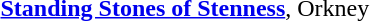<table border="0">
<tr>
<td></td>
<td><strong><a href='#'>Standing Stones of Stenness</a></strong>, Orkney</td>
</tr>
</table>
